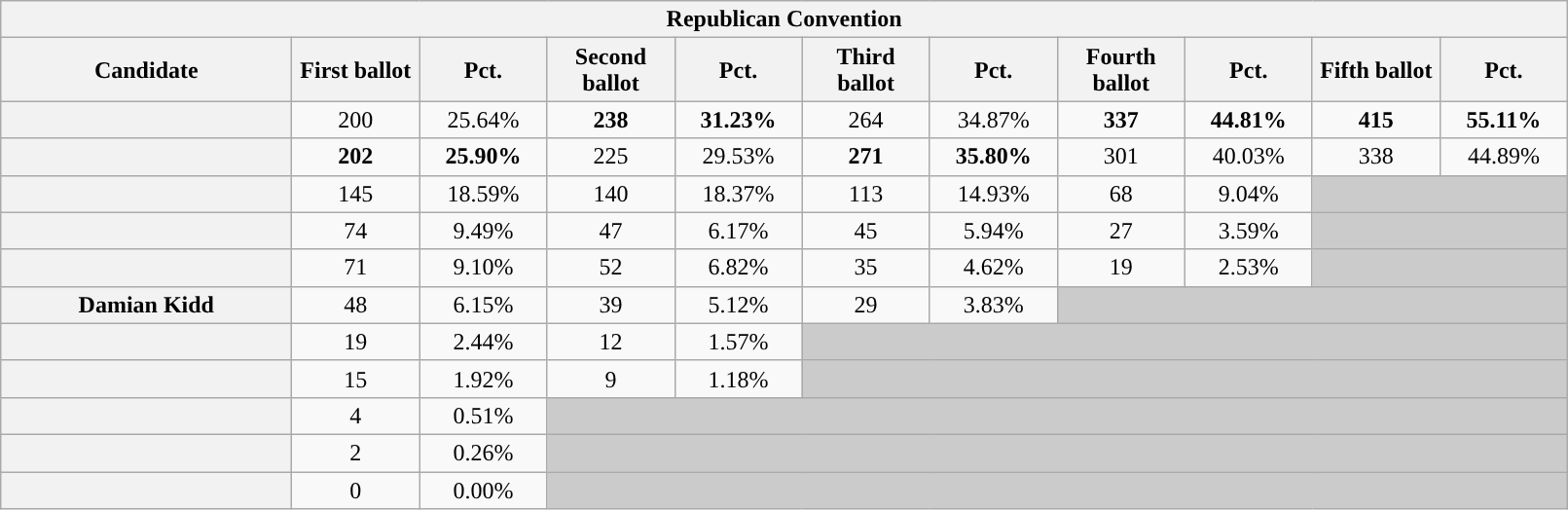<table class="wikitable sortable plainrowheaders">
<tr>
<th colspan="11" >Republican Convention</th>
</tr>
<tr style="background:#eee; text-align:center;">
<th scope="col" style="width: 12em">Candidate</th>
<th scope="col"  style="width: 5em">First ballot</th>
<th scope="col"  style="width: 5em">Pct.</th>
<th scope="col"  style="width: 5em">Second ballot</th>
<th scope="col"  style="width: 5em">Pct.</th>
<th scope="col"  style="width: 5em">Third ballot</th>
<th scope="col"  style="width: 5em">Pct.</th>
<th scope="col"  style="width: 5em">Fourth ballot</th>
<th scope="col"  style="width: 5em">Pct.</th>
<th scope="col"  style="width: 5em">Fifth ballot</th>
<th scope="col"  style="width: 5em">Pct.</th>
</tr>
<tr>
<th scope="row"><strong></strong></th>
<td style="text-align:center;">200</td>
<td style="text-align:center;">25.64%</td>
<td style="text-align:center;"><strong>238</strong></td>
<td style="text-align:center;"><strong>31.23%</strong></td>
<td style="text-align:center;">264</td>
<td style="text-align:center;">34.87%</td>
<td style="text-align:center;"><strong>337</strong></td>
<td style="text-align:center;"><strong>44.81%</strong></td>
<td style="text-align:center;"><strong>415</strong></td>
<td style="text-align:center;"><strong>55.11%</strong></td>
</tr>
<tr>
<th scope="row"></th>
<td style="text-align:center;"><strong>202</strong></td>
<td style="text-align:center;"><strong>25.90%</strong></td>
<td style="text-align:center;">225</td>
<td style="text-align:center;">29.53%</td>
<td style="text-align:center;"><strong>271</strong></td>
<td style="text-align:center;"><strong>35.80%</strong></td>
<td style="text-align:center;">301</td>
<td style="text-align:center;">40.03%</td>
<td style="text-align:center;">338</td>
<td style="text-align:center;">44.89%</td>
</tr>
<tr>
<th scope="row"></th>
<td style="text-align:center;">145</td>
<td style="text-align:center;">18.59%</td>
<td style="text-align:center;">140</td>
<td style="text-align:center;">18.37%</td>
<td style="text-align:center;">113</td>
<td style="text-align:center;">14.93%</td>
<td style="text-align:center;">68</td>
<td style="text-align:center;">9.04%</td>
<td colspan=2 style="text-align:center; background:#cbcbcb"></td>
</tr>
<tr>
<th scope="row"></th>
<td style="text-align:center;">74</td>
<td style="text-align:center;">9.49%</td>
<td style="text-align:center;">47</td>
<td style="text-align:center;">6.17%</td>
<td style="text-align:center;">45</td>
<td style="text-align:center;">5.94%</td>
<td style="text-align:center;">27</td>
<td style="text-align:center;">3.59%</td>
<td colspan=2 style="text-align:center; background:#cbcbcb"></td>
</tr>
<tr>
<th scope="row"></th>
<td style="text-align:center;">71</td>
<td style="text-align:center;">9.10%</td>
<td style="text-align:center;">52</td>
<td style="text-align:center;">6.82%</td>
<td style="text-align:center;">35</td>
<td style="text-align:center;">4.62%</td>
<td style="text-align:center;">19</td>
<td style="text-align:center;">2.53%</td>
<td colspan=2 style="text-align:center; background:#cbcbcb"></td>
</tr>
<tr>
<th scope="row">Damian Kidd</th>
<td style="text-align:center;">48</td>
<td style="text-align:center;">6.15%</td>
<td style="text-align:center;">39</td>
<td style="text-align:center;">5.12%</td>
<td style="text-align:center;">29</td>
<td style="text-align:center;">3.83%</td>
<td colspan=4 style="text-align:center; background:#cbcbcb"></td>
</tr>
<tr>
<th scope="row"></th>
<td style="text-align:center;">19</td>
<td style="text-align:center;">2.44%</td>
<td style="text-align:center;">12</td>
<td style="text-align:center;">1.57%</td>
<td colspan=6 style="text-align:center; background:#cbcbcb"></td>
</tr>
<tr>
<th scope="row"></th>
<td style="text-align:center;">15</td>
<td style="text-align:center;">1.92%</td>
<td style="text-align:center;">9</td>
<td style="text-align:center;">1.18%</td>
<td colspan=6 style="text-align:center; background:#cbcbcb"></td>
</tr>
<tr>
<th scope="row"></th>
<td style="text-align:center;">4</td>
<td style="text-align:center;">0.51%</td>
<td colspan=8 style="text-align:center; background:#cbcbcb"></td>
</tr>
<tr>
<th scope="row"></th>
<td style="text-align:center;">2</td>
<td style="text-align:center;">0.26%</td>
<td colspan=8 style="text-align:center; background:#cbcbcb"></td>
</tr>
<tr>
<th scope="row"></th>
<td style="text-align:center;">0</td>
<td style="text-align:center;">0.00%</td>
<td colspan=8 style="text-align:center; background:#cbcbcb"></td>
</tr>
</table>
